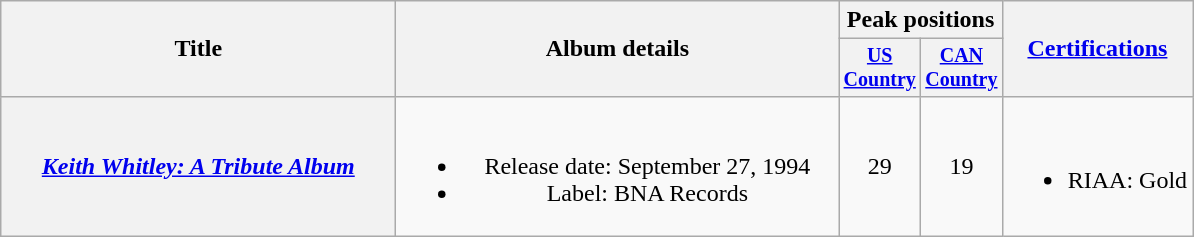<table class="wikitable plainrowheaders" style="text-align:center;">
<tr>
<th rowspan="2" style="width:16em;">Title</th>
<th rowspan="2" style="width:18em;">Album details</th>
<th colspan="2">Peak positions</th>
<th rowspan="2"><a href='#'>Certifications</a></th>
</tr>
<tr style="font-size:smaller;">
<th style="width:45px;"><a href='#'>US Country</a><br></th>
<th style="width:45px;"><a href='#'>CAN Country</a><br></th>
</tr>
<tr>
<th scope="row"><em><a href='#'>Keith Whitley: A Tribute Album</a></em></th>
<td><br><ul><li>Release date: September 27, 1994</li><li>Label: BNA Records</li></ul></td>
<td>29</td>
<td>19</td>
<td><br><ul><li>RIAA: Gold</li></ul></td>
</tr>
</table>
